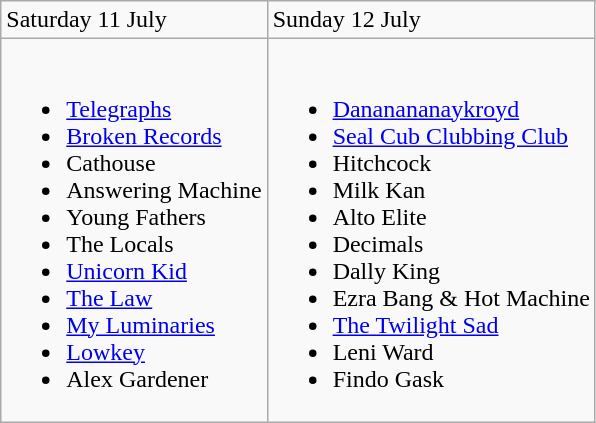<table class="wikitable">
<tr>
<td>Saturday 11 July</td>
<td>Sunday 12 July</td>
</tr>
<tr valign="top">
<td><br><ul><li><a href='#'>Telegraphs</a></li><li><a href='#'>Broken Records</a></li><li>Cathouse</li><li>Answering Machine</li><li>Young Fathers</li><li>The Locals</li><li><a href='#'>Unicorn Kid</a></li><li><a href='#'>The Law</a></li><li><a href='#'>My Luminaries</a></li><li><a href='#'>Lowkey</a></li><li>Alex Gardener</li></ul></td>
<td><br><ul><li><a href='#'>Dananananaykroyd</a></li><li><a href='#'>Seal Cub Clubbing Club</a></li><li>Hitchcock</li><li>Milk Kan</li><li>Alto Elite</li><li>Decimals</li><li>Dally King</li><li>Ezra Bang & Hot Machine</li><li><a href='#'>The Twilight Sad</a></li><li>Leni Ward</li><li>Findo Gask</li></ul></td>
</tr>
</table>
